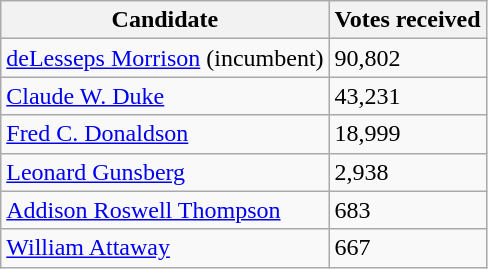<table class="wikitable">
<tr>
<th>Candidate</th>
<th>Votes received</th>
</tr>
<tr>
<td><a href='#'>deLesseps Morrison</a> (incumbent)</td>
<td>90,802</td>
</tr>
<tr>
<td><a href='#'>Claude W. Duke</a></td>
<td>43,231</td>
</tr>
<tr>
<td><a href='#'>Fred C. Donaldson</a></td>
<td>18,999</td>
</tr>
<tr>
<td><a href='#'>Leonard Gunsberg</a></td>
<td>2,938</td>
</tr>
<tr>
<td><a href='#'>Addison Roswell Thompson</a></td>
<td>683</td>
</tr>
<tr>
<td><a href='#'>William Attaway</a></td>
<td>667</td>
</tr>
</table>
